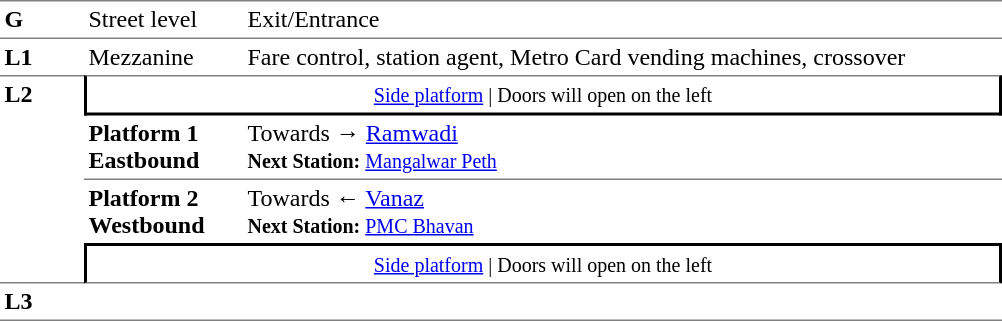<table table border=0 cellspacing=0 cellpadding=3>
<tr>
<td style="border-bottom:solid 1px grey;border-top:solid 1px grey;" width=50 valign=top><strong>G</strong></td>
<td style="border-top:solid 1px grey;border-bottom:solid 1px grey;" width=100 valign=top>Street level</td>
<td style="border-top:solid 1px grey;border-bottom:solid 1px grey;" width=500 valign=top>Exit/Entrance</td>
</tr>
<tr>
<td valign=top><strong>L1</strong></td>
<td valign=top>Mezzanine</td>
<td valign=top>Fare control, station agent, Metro Card vending machines, crossover<br></td>
</tr>
<tr>
<td style="border-top:solid 1px grey;border-bottom:solid 1px grey;" width=50 rowspan=4 valign=top><strong>L2</strong></td>
<td style="border-top:solid 1px grey;border-right:solid 2px black;border-left:solid 2px black;border-bottom:solid 2px black;text-align:center;" colspan=2><small><a href='#'>Side platform</a> | Doors will open on the left </small></td>
</tr>
<tr>
<td style="border-bottom:solid 1px grey;" width=100><span><strong>Platform 1</strong><br><strong>Eastbound</strong></span></td>
<td style="border-bottom:solid 1px grey;" width=500>Towards → <a href='#'>Ramwadi</a><br><small><strong>Next Station:</strong> <a href='#'>Mangalwar Peth</a></small></td>
</tr>
<tr>
<td><span><strong>Platform 2</strong><br><strong>Westbound</strong></span></td>
<td>Towards ← <a href='#'>Vanaz</a><br><small><strong>Next Station:</strong> <a href='#'>PMC Bhavan</a></small></td>
</tr>
<tr>
<td style="border-top:solid 2px black;border-right:solid 2px black;border-left:solid 2px black;border-bottom:solid 1px grey;" colspan=2  align=center><small><a href='#'>Side platform</a> | Doors will open on the left </small></td>
</tr>
<tr>
<td style="border-bottom:solid 1px grey;" width=50 rowspan=2 valign=top><strong>L3</strong></td>
<td style="border-bottom:solid 1px grey;" width=100></td>
<td style="border-bottom:solid 1px grey;" width=500></td>
</tr>
<tr>
</tr>
</table>
